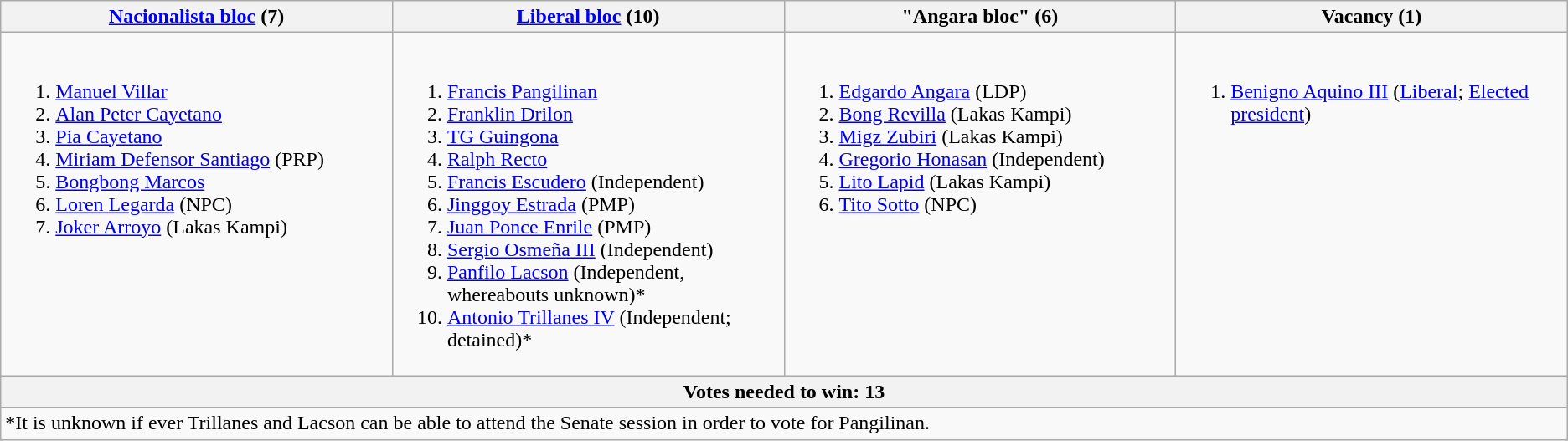<table class=wikitable>
<tr>
<th><a href='#'>Nacionalista bloc</a> (7)</th>
<th><a href='#'>Liberal bloc</a> (10)</th>
<th>"Angara bloc" (6)</th>
<th>Vacancy (1)</th>
</tr>
<tr valign=top>
<td width=25%><br><ol><li><a href='#'>Manuel Villar</a></li><li><a href='#'>Alan Peter Cayetano</a></li><li><a href='#'>Pia Cayetano</a></li><li><a href='#'>Miriam Defensor Santiago</a> (PRP)</li><li><a href='#'>Bongbong Marcos</a></li><li><a href='#'>Loren Legarda</a> (NPC)</li><li><a href='#'>Joker Arroyo</a> (Lakas Kampi)</li></ol></td>
<td width=25%><br><ol><li><a href='#'>Francis Pangilinan</a></li><li><a href='#'>Franklin Drilon</a></li><li><a href='#'>TG Guingona</a></li><li><a href='#'>Ralph Recto</a></li><li><a href='#'>Francis Escudero</a> (Independent)</li><li><a href='#'>Jinggoy Estrada</a> (PMP)</li><li><a href='#'>Juan Ponce Enrile</a> (PMP)</li><li><a href='#'>Sergio Osmeña III</a> (Independent)</li><li><a href='#'>Panfilo Lacson</a> (Independent, whereabouts unknown)*</li><li><a href='#'>Antonio Trillanes IV</a> (Independent; detained)*</li></ol></td>
<td width=25%><br><ol><li><a href='#'>Edgardo Angara</a> (LDP)</li><li><a href='#'>Bong Revilla</a> (Lakas Kampi)</li><li><a href='#'>Migz Zubiri</a> (Lakas Kampi)</li><li><a href='#'>Gregorio Honasan</a> (Independent)</li><li><a href='#'>Lito Lapid</a> (Lakas Kampi)</li><li><a href='#'>Tito Sotto</a> (NPC)</li></ol></td>
<td width=25%><br><ol><li><a href='#'>Benigno Aquino III</a> (<a href='#'>Liberal</a>; <a href='#'>Elected president</a>)</li></ol></td>
</tr>
<tr>
<th colspan=4>Votes needed to win: 13</th>
</tr>
<tr>
<td colspan=4>*It is unknown if ever Trillanes and Lacson can be able to attend the Senate session in order to vote for Pangilinan.</td>
</tr>
</table>
